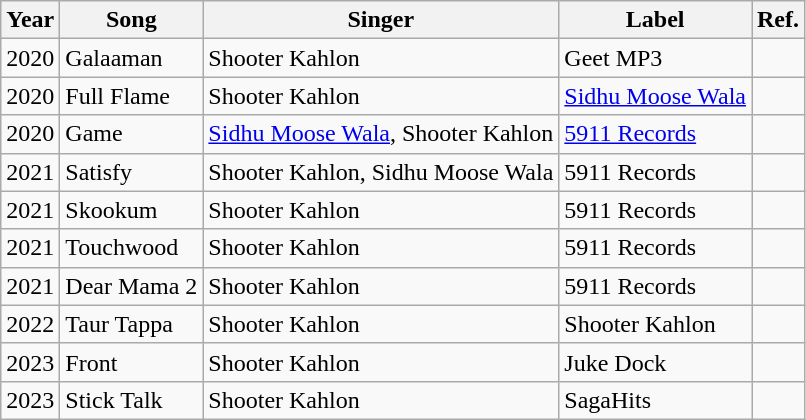<table class="wikitable">
<tr>
<th>Year</th>
<th>Song</th>
<th>Singer</th>
<th>Label</th>
<th>Ref.</th>
</tr>
<tr>
<td>2020</td>
<td>Galaaman</td>
<td>Shooter Kahlon</td>
<td>Geet MP3</td>
<td></td>
</tr>
<tr>
<td>2020</td>
<td>Full Flame</td>
<td>Shooter Kahlon</td>
<td><a href='#'>Sidhu Moose Wala</a></td>
<td></td>
</tr>
<tr>
<td>2020</td>
<td>Game</td>
<td><a href='#'>Sidhu Moose Wala</a>, Shooter Kahlon</td>
<td><a href='#'>5911 Records</a></td>
<td></td>
</tr>
<tr>
<td>2021</td>
<td>Satisfy</td>
<td>Shooter Kahlon, Sidhu Moose Wala</td>
<td>5911 Records</td>
<td></td>
</tr>
<tr>
<td>2021</td>
<td>Skookum</td>
<td>Shooter Kahlon</td>
<td>5911 Records</td>
<td></td>
</tr>
<tr>
<td>2021</td>
<td>Touchwood</td>
<td>Shooter Kahlon</td>
<td>5911 Records</td>
<td></td>
</tr>
<tr>
<td>2021</td>
<td>Dear Mama 2</td>
<td>Shooter Kahlon</td>
<td>5911 Records</td>
<td></td>
</tr>
<tr>
<td>2022</td>
<td>Taur Tappa</td>
<td>Shooter Kahlon</td>
<td>Shooter Kahlon</td>
<td></td>
</tr>
<tr>
<td>2023</td>
<td>Front</td>
<td>Shooter Kahlon</td>
<td>Juke Dock</td>
<td></td>
</tr>
<tr>
<td>2023</td>
<td>Stick Talk</td>
<td>Shooter Kahlon</td>
<td>SagaHits</td>
<td></td>
</tr>
</table>
